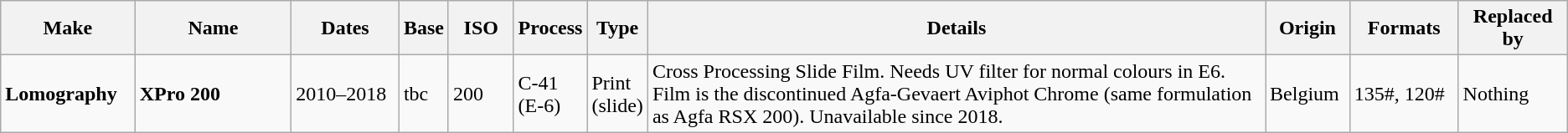<table class="wikitable">
<tr>
<th scope="col" style="width: 100px;">Make</th>
<th scope="col" style="width: 120px;">Name</th>
<th scope="col" style="width: 80px;">Dates</th>
<th scope="col" style="width: 30px;">Base</th>
<th scope="col" style="width: 45px;">ISO</th>
<th scope="col" style="width: 40px;">Process</th>
<th scope="col" style="width: 40px;">Type</th>
<th scope="col" style="width: 500px;">Details</th>
<th scope="col" style="width: 60px;">Origin</th>
<th scope="col" style="width: 80px;">Formats</th>
<th scope="col" style="width: 80px;">Replaced by</th>
</tr>
<tr>
<td><strong>Lomography</strong></td>
<td><strong>XPro 200</strong></td>
<td>2010–2018</td>
<td>tbc</td>
<td>200</td>
<td>C-41 (E-6)</td>
<td>Print (slide)</td>
<td>Cross Processing Slide Film. Needs UV filter for normal colours in E6. Film is the discontinued Agfa-Gevaert Aviphot Chrome (same formulation as Agfa RSX 200). Unavailable since 2018.</td>
<td>Belgium</td>
<td>135#, 120#</td>
<td>Nothing</td>
</tr>
</table>
